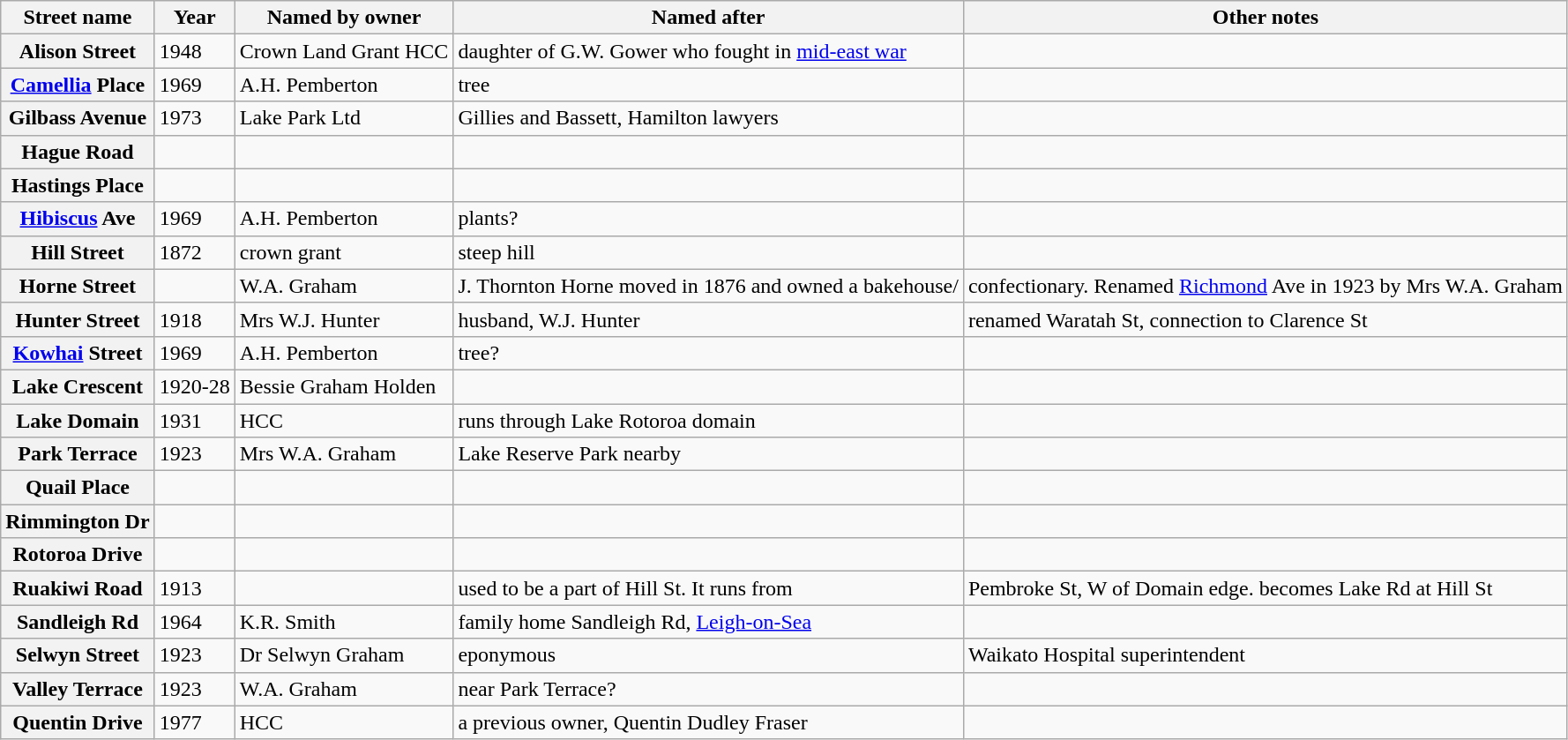<table class="wikitable sortable" border="1">
<tr>
<th>Street name</th>
<th><strong>Year</strong></th>
<th><strong>Named by owner</strong></th>
<th><strong>Named after</strong></th>
<th><strong>Other notes</strong></th>
</tr>
<tr>
<th>Alison Street</th>
<td>1948</td>
<td>Crown Land Grant HCC</td>
<td>daughter of G.W. Gower who fought in <a href='#'>mid-east war</a></td>
<td></td>
</tr>
<tr>
<th><a href='#'>Camellia</a> Place</th>
<td>1969</td>
<td>A.H. Pemberton</td>
<td>tree</td>
<td></td>
</tr>
<tr>
<th>Gilbass Avenue</th>
<td>1973</td>
<td>Lake Park Ltd</td>
<td>Gillies and Bassett, Hamilton lawyers</td>
<td></td>
</tr>
<tr>
<th>Hague Road</th>
<td></td>
<td></td>
<td></td>
<td></td>
</tr>
<tr>
<th>Hastings Place</th>
<td></td>
<td></td>
<td></td>
<td></td>
</tr>
<tr>
<th><a href='#'>Hibiscus</a> Ave</th>
<td>1969</td>
<td>A.H. Pemberton</td>
<td>plants?</td>
<td></td>
</tr>
<tr>
<th>Hill Street</th>
<td>1872</td>
<td>crown grant</td>
<td>steep hill</td>
<td></td>
</tr>
<tr>
<th>Horne Street</th>
<td></td>
<td>W.A. Graham</td>
<td>J. Thornton Horne moved in 1876 and owned a bakehouse/</td>
<td>confectionary. Renamed <a href='#'>Richmond</a> Ave in 1923 by Mrs W.A. Graham</td>
</tr>
<tr>
<th>Hunter Street</th>
<td>1918</td>
<td>Mrs W.J. Hunter</td>
<td>husband, W.J. Hunter</td>
<td>renamed Waratah St, connection to Clarence St</td>
</tr>
<tr>
<th><a href='#'>Kowhai</a> Street</th>
<td>1969</td>
<td>A.H. Pemberton</td>
<td>tree?</td>
<td></td>
</tr>
<tr>
<th>Lake Crescent</th>
<td>1920-28</td>
<td>Bessie Graham Holden</td>
<td></td>
<td></td>
</tr>
<tr>
<th>Lake Domain</th>
<td>1931</td>
<td>HCC</td>
<td>runs through Lake Rotoroa domain</td>
<td></td>
</tr>
<tr>
<th>Park Terrace</th>
<td>1923</td>
<td>Mrs W.A. Graham</td>
<td>Lake Reserve Park nearby</td>
<td></td>
</tr>
<tr>
<th>Quail Place</th>
<td></td>
<td></td>
<td></td>
<td></td>
</tr>
<tr>
<th>Rimmington Dr</th>
<td></td>
<td></td>
<td></td>
<td></td>
</tr>
<tr>
<th>Rotoroa Drive</th>
<td></td>
<td></td>
<td></td>
<td></td>
</tr>
<tr>
<th>Ruakiwi Road</th>
<td>1913</td>
<td></td>
<td>used to be a part of Hill St. It runs from</td>
<td>Pembroke St, W of Domain edge. becomes Lake Rd at Hill St</td>
</tr>
<tr>
<th>Sandleigh Rd</th>
<td>1964</td>
<td>K.R. Smith</td>
<td>family home Sandleigh Rd, <a href='#'>Leigh-on-Sea</a></td>
<td></td>
</tr>
<tr>
<th>Selwyn Street</th>
<td>1923</td>
<td>Dr Selwyn Graham</td>
<td>eponymous</td>
<td>Waikato Hospital superintendent</td>
</tr>
<tr>
<th>Valley Terrace</th>
<td>1923</td>
<td>W.A. Graham</td>
<td>near Park Terrace?</td>
<td></td>
</tr>
<tr>
<th>Quentin Drive</th>
<td>1977</td>
<td>HCC</td>
<td>a previous owner, Quentin Dudley Fraser</td>
<td></td>
</tr>
</table>
